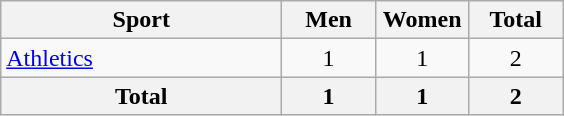<table class="wikitable sortable" style="text-align:center;">
<tr>
<th width=180>Sport</th>
<th width=55>Men</th>
<th width=55>Women</th>
<th width=55>Total</th>
</tr>
<tr>
<td align=left><a href='#'>Athletics</a></td>
<td>1</td>
<td>1</td>
<td>2</td>
</tr>
<tr>
<th>Total</th>
<th>1</th>
<th>1</th>
<th>2</th>
</tr>
</table>
